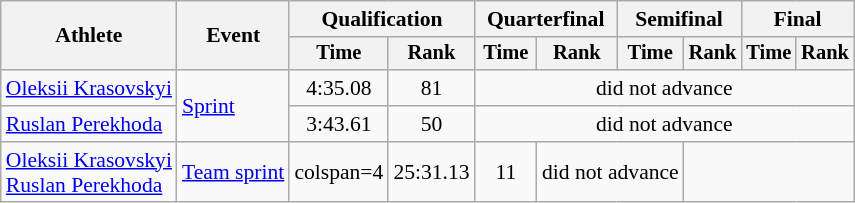<table class="wikitable" style="font-size:90%">
<tr>
<th rowspan="2">Athlete</th>
<th rowspan="2">Event</th>
<th colspan="2">Qualification</th>
<th colspan="2">Quarterfinal</th>
<th colspan="2">Semifinal</th>
<th colspan="2">Final</th>
</tr>
<tr style="font-size:95%">
<th>Time</th>
<th>Rank</th>
<th>Time</th>
<th>Rank</th>
<th>Time</th>
<th>Rank</th>
<th>Time</th>
<th>Rank</th>
</tr>
<tr align=center>
<td align=left><a href='#'>Oleksii Krasovskyi</a></td>
<td align=left rowspan=2><a href='#'>Sprint</a></td>
<td>4:35.08</td>
<td>81</td>
<td colspan=6>did not advance</td>
</tr>
<tr align=center>
<td align=left><a href='#'>Ruslan Perekhoda</a></td>
<td>3:43.61</td>
<td>50</td>
<td colspan=6>did not advance</td>
</tr>
<tr align=center>
<td align=left><a href='#'>Oleksii Krasovskyi</a><br><a href='#'>Ruslan Perekhoda</a></td>
<td align=left><a href='#'>Team sprint</a></td>
<td>colspan=4 </td>
<td>25:31.13</td>
<td>11</td>
<td colspan=2>did not advance</td>
</tr>
</table>
